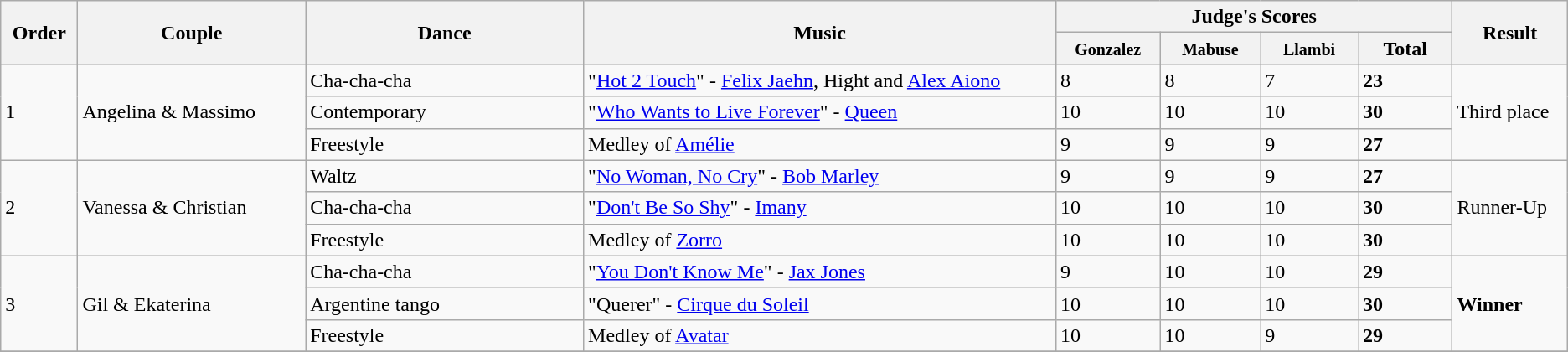<table class="wikitable unsortable center">
<tr>
<th rowspan="2" style="width: 4em">Order</th>
<th rowspan="2" style="width: 17em">Couple</th>
<th rowspan="2" style="width: 20em">Dance</th>
<th rowspan="2" style="width: 40em">Music</th>
<th colspan="4">Judge's Scores</th>
<th rowspan="2" style="width: 7em">Result</th>
</tr>
<tr>
<th style="width: 6em"><small> Gonzalez</small></th>
<th style="width: 6em"><small> Mabuse</small></th>
<th style="width: 6em"><small> Llambi</small></th>
<th style="width: 6em">Total</th>
</tr>
<tr>
<td rowspan=3>1</td>
<td rowspan=3>Angelina & Massimo</td>
<td>Cha-cha-cha</td>
<td>"<a href='#'>Hot 2 Touch</a>" - <a href='#'>Felix Jaehn</a>, Hight and <a href='#'>Alex Aiono</a></td>
<td>8</td>
<td>8</td>
<td>7</td>
<td><strong>23</strong></td>
<td rowspan=3>Third place</td>
</tr>
<tr>
<td>Contemporary</td>
<td>"<a href='#'>Who Wants to Live Forever</a>" - <a href='#'>Queen</a></td>
<td>10</td>
<td>10</td>
<td>10</td>
<td><strong>30</strong></td>
</tr>
<tr>
<td>Freestyle</td>
<td>Medley of <a href='#'>Amélie</a></td>
<td>9</td>
<td>9</td>
<td>9</td>
<td><strong>27</strong></td>
</tr>
<tr>
<td rowspan=3>2</td>
<td rowspan=3>Vanessa & Christian</td>
<td>Waltz</td>
<td>"<a href='#'>No Woman, No Cry</a>" - <a href='#'>Bob Marley</a></td>
<td>9</td>
<td>9</td>
<td>9</td>
<td><strong>27</strong></td>
<td rowspan=3>Runner-Up</td>
</tr>
<tr>
<td>Cha-cha-cha</td>
<td>"<a href='#'>Don't Be So Shy</a>" - <a href='#'>Imany</a></td>
<td>10</td>
<td>10</td>
<td>10</td>
<td><strong>30</strong></td>
</tr>
<tr>
<td>Freestyle</td>
<td>Medley of <a href='#'>Zorro</a></td>
<td>10</td>
<td>10</td>
<td>10</td>
<td><strong>30</strong></td>
</tr>
<tr>
<td rowspan=3>3</td>
<td rowspan=3>Gil & Ekaterina</td>
<td>Cha-cha-cha</td>
<td>"<a href='#'>You Don't Know Me</a>" - <a href='#'>Jax Jones</a></td>
<td>9</td>
<td>10</td>
<td>10</td>
<td><strong>29</strong></td>
<td rowspan=3><strong>Winner</strong></td>
</tr>
<tr>
<td>Argentine tango</td>
<td>"Querer" - <a href='#'>Cirque du Soleil</a></td>
<td>10</td>
<td>10</td>
<td>10</td>
<td><strong>30</strong></td>
</tr>
<tr>
<td>Freestyle</td>
<td>Medley of <a href='#'>Avatar</a></td>
<td>10</td>
<td>10</td>
<td>9</td>
<td><strong>29</strong></td>
</tr>
<tr>
</tr>
</table>
